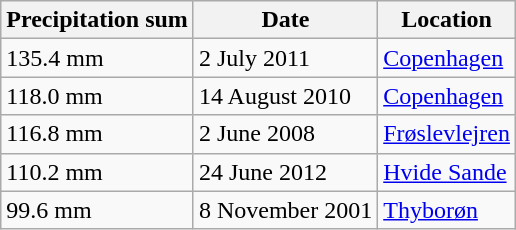<table class="wikitable sortable">
<tr>
<th>Precipitation sum</th>
<th>Date</th>
<th>Location</th>
</tr>
<tr>
<td>135.4 mm</td>
<td>2 July 2011</td>
<td><a href='#'>Copenhagen</a></td>
</tr>
<tr>
<td>118.0 mm</td>
<td>14 August 2010</td>
<td><a href='#'>Copenhagen</a></td>
</tr>
<tr>
<td>116.8 mm</td>
<td>2 June 2008</td>
<td><a href='#'>Frøslevlejren</a></td>
</tr>
<tr>
<td>110.2 mm</td>
<td>24 June 2012</td>
<td><a href='#'>Hvide Sande</a></td>
</tr>
<tr>
<td>99.6 mm</td>
<td>8 November 2001</td>
<td><a href='#'>Thyborøn</a></td>
</tr>
</table>
